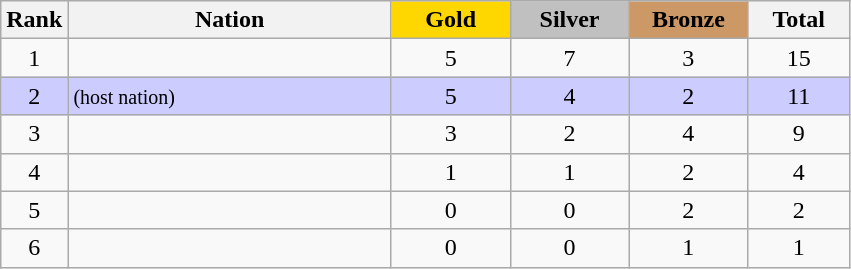<table class="wikitable sortable plainrowheaders" style="text-align:center;max-width: 15cm; width: 100%">
<tr>
<th scope="col" style="width:4%">Rank</th>
<th scope="col">Nation</th>
<th scope="col" style="background-color:gold; width:14%;">Gold</th>
<th scope="col" style="background-color:silver; width:14%;">Silver</th>
<th scope="col" style="background-color:#cc9966; width:14%;">Bronze</th>
<th scope="col" style="width:12%;">Total</th>
</tr>
<tr>
<td>1</td>
<td align=left></td>
<td>5</td>
<td>7</td>
<td>3</td>
<td>15</td>
</tr>
<tr style="background:#ccccff">
<td>2</td>
<td align=left> <small>(host nation)</small></td>
<td>5</td>
<td>4</td>
<td>2</td>
<td>11</td>
</tr>
<tr>
<td>3</td>
<td align=left></td>
<td>3</td>
<td>2</td>
<td>4</td>
<td>9</td>
</tr>
<tr>
<td>4</td>
<td align=left></td>
<td>1</td>
<td>1</td>
<td>2</td>
<td>4</td>
</tr>
<tr>
<td>5</td>
<td align=left></td>
<td>0</td>
<td>0</td>
<td>2</td>
<td>2</td>
</tr>
<tr>
<td>6</td>
<td align=left></td>
<td>0</td>
<td>0</td>
<td>1</td>
<td>1</td>
</tr>
</table>
